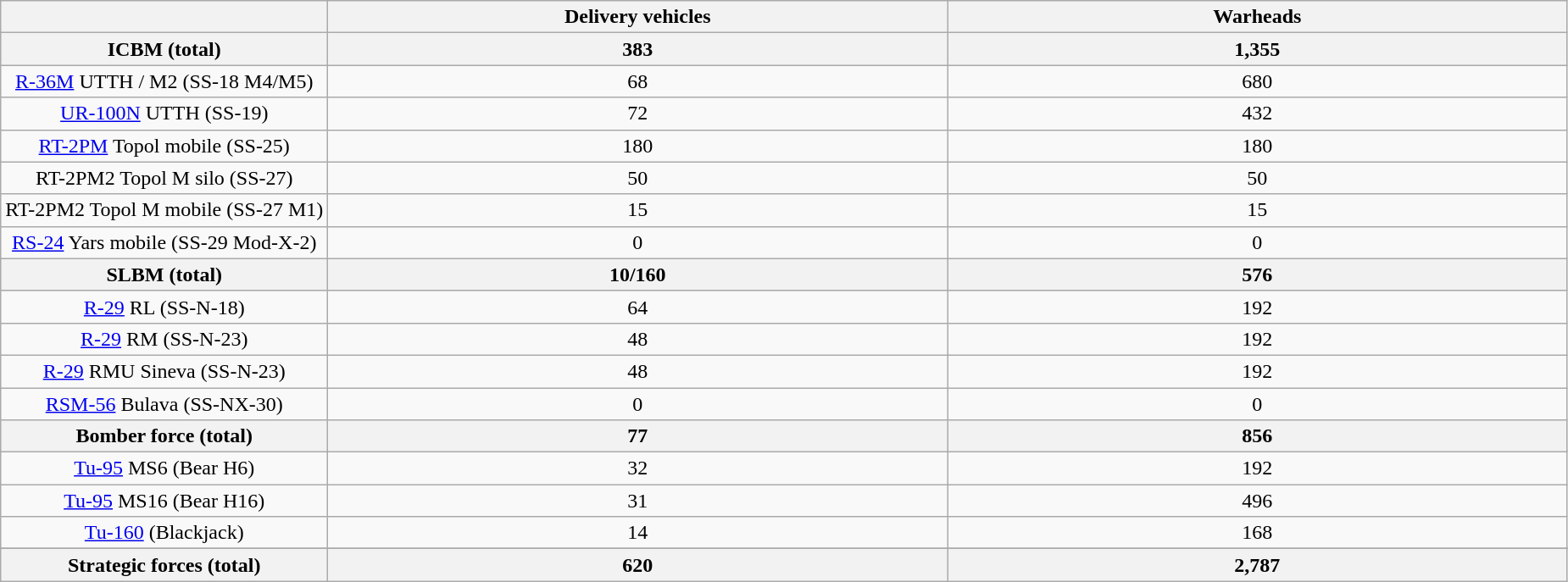<table class="wikitable" style="text-align:center">
<tr class="hintergrundfarbe8">
<th></th>
<th style="width:30em">Delivery vehicles</th>
<th style="width:30em">Warheads</th>
</tr>
<tr style="background:#ddd;">
<th>ICBM (total)</th>
<th>383</th>
<th>1,355</th>
</tr>
<tr>
<td><a href='#'>R-36M</a> UTTH / M2 (SS-18 M4/M5)</td>
<td>68</td>
<td>680</td>
</tr>
<tr>
<td><a href='#'>UR-100N</a> UTTH (SS-19)</td>
<td>72</td>
<td>432</td>
</tr>
<tr>
<td><a href='#'>RT-2PM</a> Topol mobile (SS-25)</td>
<td>180</td>
<td>180</td>
</tr>
<tr>
<td>RT-2PM2 Topol M silo (SS-27)</td>
<td>50</td>
<td>50</td>
</tr>
<tr>
<td>RT-2PM2 Topol M mobile (SS-27 M1)</td>
<td>15</td>
<td>15</td>
</tr>
<tr>
<td><a href='#'>RS-24</a> Yars mobile (SS-29 Mod-X-2)</td>
<td>0</td>
<td>0</td>
</tr>
<tr style="background:#ddd;">
<th>SLBM (total)</th>
<th>10/160</th>
<th>576</th>
</tr>
<tr>
<td><a href='#'>R-29</a> RL (SS-N-18)</td>
<td>64</td>
<td>192</td>
</tr>
<tr>
<td><a href='#'>R-29</a> RM (SS-N-23)</td>
<td>48</td>
<td>192</td>
</tr>
<tr>
<td><a href='#'>R-29</a> RMU Sineva (SS-N-23)</td>
<td>48</td>
<td>192</td>
</tr>
<tr>
<td><a href='#'>RSM-56</a> Bulava (SS-NX-30)</td>
<td>0</td>
<td>0</td>
</tr>
<tr style="background:#ddd;">
<th>Bomber force (total)</th>
<th>77</th>
<th>856</th>
</tr>
<tr>
<td><a href='#'>Tu-95</a> MS6 (Bear H6)</td>
<td>32</td>
<td>192</td>
</tr>
<tr>
<td><a href='#'>Tu-95</a> MS16 (Bear H16)</td>
<td>31</td>
<td>496</td>
</tr>
<tr>
<td><a href='#'>Tu-160</a> (Blackjack)</td>
<td>14</td>
<td>168</td>
</tr>
<tr style="background:#ddd;">
</tr>
<tr>
<th>Strategic forces (total)</th>
<th>620</th>
<th>2,787</th>
</tr>
</table>
